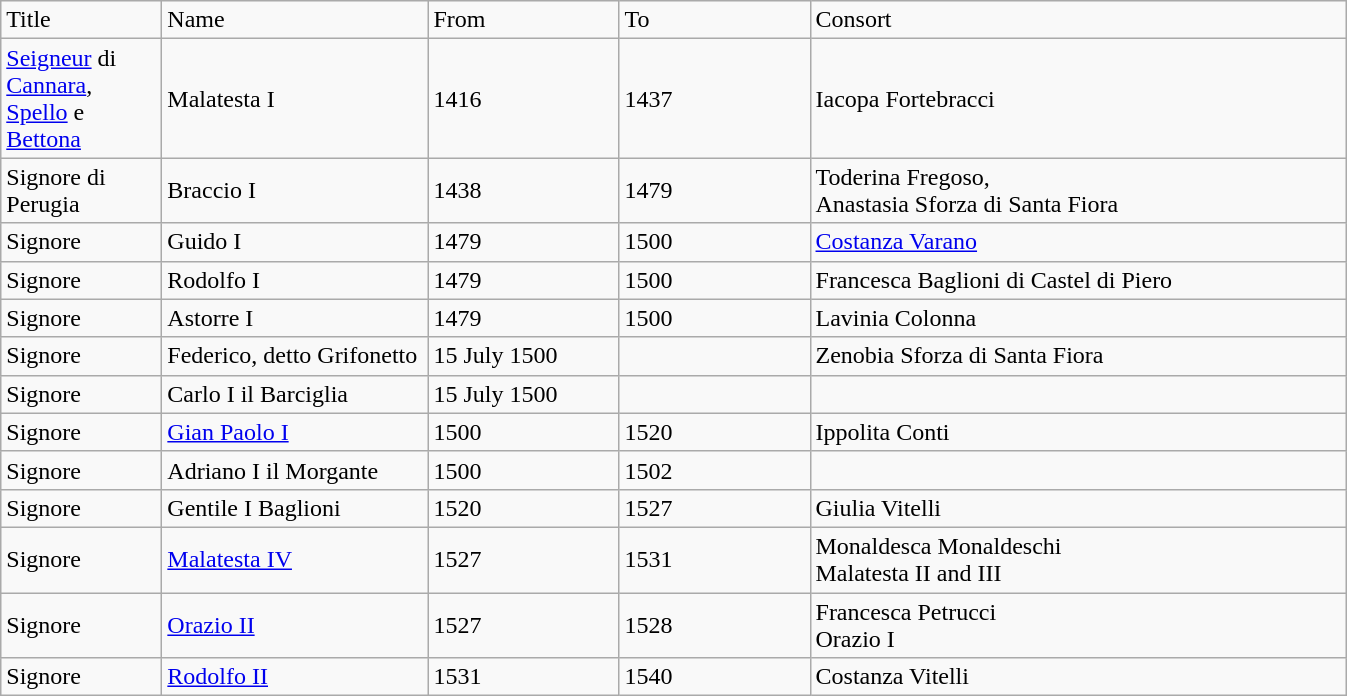<table class="wikitable">
<tr>
<td width="100">Title</td>
<td width="170">Name</td>
<td width="120">From</td>
<td width="120">To</td>
<td width="350">Consort</td>
</tr>
<tr>
<td><a href='#'>Seigneur</a> di <a href='#'>Cannara</a>, <a href='#'>Spello</a> e <a href='#'>Bettona</a></td>
<td>Malatesta I</td>
<td>1416</td>
<td>1437</td>
<td>Iacopa Fortebracci</td>
</tr>
<tr>
<td>Signore di Perugia</td>
<td>Braccio I</td>
<td>1438</td>
<td>1479</td>
<td>Toderina Fregoso,<br>Anastasia Sforza di Santa Fiora</td>
</tr>
<tr>
<td>Signore</td>
<td>Guido I</td>
<td>1479</td>
<td>1500</td>
<td><a href='#'>Costanza Varano</a></td>
</tr>
<tr>
<td>Signore</td>
<td>Rodolfo I</td>
<td>1479</td>
<td>1500</td>
<td>Francesca Baglioni di Castel di Piero</td>
</tr>
<tr>
<td>Signore</td>
<td>Astorre I</td>
<td>1479</td>
<td>1500</td>
<td>Lavinia Colonna</td>
</tr>
<tr>
<td>Signore</td>
<td>Federico, detto Grifonetto</td>
<td>15 July 1500</td>
<td></td>
<td>Zenobia Sforza di Santa Fiora</td>
</tr>
<tr>
<td>Signore</td>
<td>Carlo I il Barciglia</td>
<td>15 July 1500</td>
<td></td>
<td></td>
</tr>
<tr>
<td>Signore</td>
<td><a href='#'>Gian Paolo I</a></td>
<td>1500</td>
<td>1520</td>
<td>Ippolita Conti</td>
</tr>
<tr>
<td>Signore</td>
<td>Adriano I il Morgante</td>
<td>1500</td>
<td>1502</td>
<td></td>
</tr>
<tr>
<td>Signore</td>
<td>Gentile I Baglioni</td>
<td>1520</td>
<td>1527</td>
<td>Giulia Vitelli</td>
</tr>
<tr>
<td>Signore</td>
<td><a href='#'>Malatesta IV</a></td>
<td>1527</td>
<td>1531</td>
<td>Monaldesca Monaldeschi<br>Malatesta II and III</td>
</tr>
<tr>
<td>Signore</td>
<td><a href='#'>Orazio II</a></td>
<td>1527</td>
<td>1528</td>
<td>Francesca Petrucci<br>Orazio I</td>
</tr>
<tr>
<td>Signore</td>
<td><a href='#'>Rodolfo II</a></td>
<td>1531</td>
<td>1540</td>
<td>Costanza Vitelli</td>
</tr>
</table>
